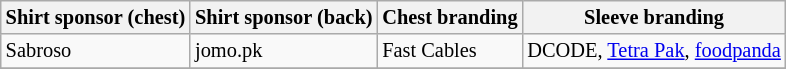<table class="wikitable"  style="font-size:85%;">
<tr>
<th>Shirt sponsor (chest)</th>
<th>Shirt sponsor (back)</th>
<th>Chest branding</th>
<th>Sleeve branding</th>
</tr>
<tr>
<td>Sabroso</td>
<td>jomo.pk</td>
<td>Fast Cables</td>
<td>DCODE, <a href='#'>Tetra Pak</a>, <a href='#'>foodpanda</a></td>
</tr>
<tr>
</tr>
</table>
